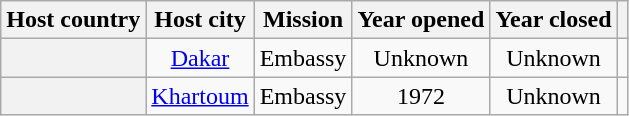<table class="wikitable plainrowheaders" style="text-align:center;">
<tr>
<th scope="col">Host country</th>
<th scope="col">Host city</th>
<th scope="col">Mission</th>
<th scope="col">Year opened</th>
<th scope="col">Year closed</th>
<th scope="col"></th>
</tr>
<tr>
<th scope="row"></th>
<td><a href='#'>Dakar</a></td>
<td>Embassy</td>
<td>Unknown</td>
<td>Unknown</td>
<td></td>
</tr>
<tr>
<th scope="row"></th>
<td><a href='#'>Khartoum</a></td>
<td>Embassy</td>
<td>1972</td>
<td>Unknown</td>
<td></td>
</tr>
</table>
